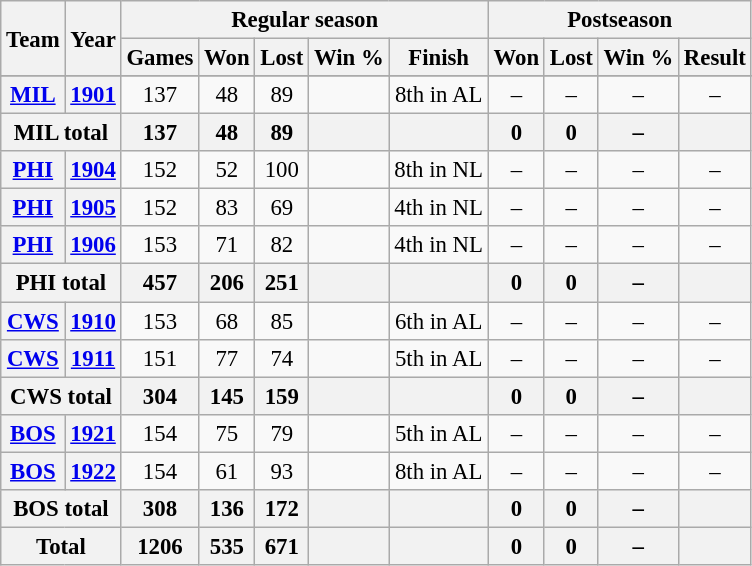<table class="wikitable" style="font-size: 95%; text-align:center;">
<tr>
<th rowspan="2">Team</th>
<th rowspan="2">Year</th>
<th colspan="5">Regular season</th>
<th colspan="4">Postseason</th>
</tr>
<tr>
<th>Games</th>
<th>Won</th>
<th>Lost</th>
<th>Win %</th>
<th>Finish</th>
<th>Won</th>
<th>Lost</th>
<th>Win %</th>
<th>Result</th>
</tr>
<tr>
</tr>
<tr>
<th><a href='#'>MIL</a></th>
<th><a href='#'>1901</a></th>
<td>137</td>
<td>48</td>
<td>89</td>
<td></td>
<td>8th in AL</td>
<td>–</td>
<td>–</td>
<td>–</td>
<td>–</td>
</tr>
<tr>
<th colspan="2">MIL total</th>
<th>137</th>
<th>48</th>
<th>89</th>
<th></th>
<th></th>
<th>0</th>
<th>0</th>
<th>–</th>
<th></th>
</tr>
<tr>
<th><a href='#'>PHI</a></th>
<th><a href='#'>1904</a></th>
<td>152</td>
<td>52</td>
<td>100</td>
<td></td>
<td>8th in NL</td>
<td>–</td>
<td>–</td>
<td>–</td>
<td>–</td>
</tr>
<tr>
<th><a href='#'>PHI</a></th>
<th><a href='#'>1905</a></th>
<td>152</td>
<td>83</td>
<td>69</td>
<td></td>
<td>4th in NL</td>
<td>–</td>
<td>–</td>
<td>–</td>
<td>–</td>
</tr>
<tr>
<th><a href='#'>PHI</a></th>
<th><a href='#'>1906</a></th>
<td>153</td>
<td>71</td>
<td>82</td>
<td></td>
<td>4th in NL</td>
<td>–</td>
<td>–</td>
<td>–</td>
<td>–</td>
</tr>
<tr>
<th colspan="2">PHI total</th>
<th>457</th>
<th>206</th>
<th>251</th>
<th></th>
<th></th>
<th>0</th>
<th>0</th>
<th>–</th>
<th></th>
</tr>
<tr>
<th><a href='#'>CWS</a></th>
<th><a href='#'>1910</a></th>
<td>153</td>
<td>68</td>
<td>85</td>
<td></td>
<td>6th in AL</td>
<td>–</td>
<td>–</td>
<td>–</td>
<td>–</td>
</tr>
<tr>
<th><a href='#'>CWS</a></th>
<th><a href='#'>1911</a></th>
<td>151</td>
<td>77</td>
<td>74</td>
<td></td>
<td>5th in AL</td>
<td>–</td>
<td>–</td>
<td>–</td>
<td>–</td>
</tr>
<tr>
<th colspan="2">CWS total</th>
<th>304</th>
<th>145</th>
<th>159</th>
<th></th>
<th></th>
<th>0</th>
<th>0</th>
<th>–</th>
<th></th>
</tr>
<tr>
<th><a href='#'>BOS</a></th>
<th><a href='#'>1921</a></th>
<td>154</td>
<td>75</td>
<td>79</td>
<td></td>
<td>5th in AL</td>
<td>–</td>
<td>–</td>
<td>–</td>
<td>–</td>
</tr>
<tr>
<th><a href='#'>BOS</a></th>
<th><a href='#'>1922</a></th>
<td>154</td>
<td>61</td>
<td>93</td>
<td></td>
<td>8th in AL</td>
<td>–</td>
<td>–</td>
<td>–</td>
<td>–</td>
</tr>
<tr>
<th colspan="2">BOS total</th>
<th>308</th>
<th>136</th>
<th>172</th>
<th></th>
<th></th>
<th>0</th>
<th>0</th>
<th>–</th>
<th></th>
</tr>
<tr>
<th colspan="2">Total</th>
<th>1206</th>
<th>535</th>
<th>671</th>
<th></th>
<th></th>
<th>0</th>
<th>0</th>
<th>–</th>
<th></th>
</tr>
</table>
